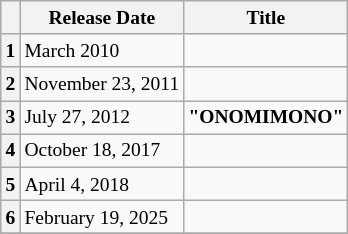<table class="wikitable" style="font-size:small">
<tr>
<th></th>
<th>Release Date</th>
<th>Title</th>
</tr>
<tr>
<th>1</th>
<td>March 2010</td>
<td><strong></strong></td>
</tr>
<tr>
<th>2</th>
<td>November 23, 2011</td>
<td><strong></strong></td>
</tr>
<tr>
<th>3</th>
<td>July 27, 2012</td>
<td><strong>"ONOMIMONO"</strong></td>
</tr>
<tr>
<th>4</th>
<td>October 18, 2017</td>
<td><strong></strong></td>
</tr>
<tr>
<th>5</th>
<td>April 4, 2018</td>
<td><strong></strong></td>
</tr>
<tr>
<th>6</th>
<td>February 19, 2025</td>
<td><strong></strong></td>
</tr>
<tr>
</tr>
</table>
